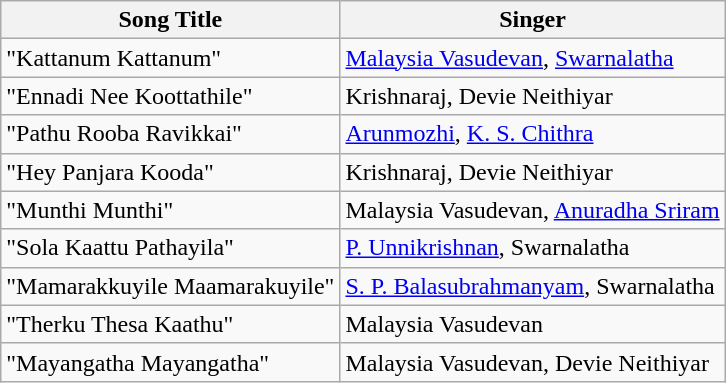<table class="wikitable">
<tr>
<th>Song Title</th>
<th>Singer</th>
</tr>
<tr>
<td>"Kattanum Kattanum"</td>
<td><a href='#'>Malaysia Vasudevan</a>, <a href='#'>Swarnalatha</a></td>
</tr>
<tr>
<td>"Ennadi Nee Koottathile"</td>
<td>Krishnaraj, Devie Neithiyar</td>
</tr>
<tr>
<td>"Pathu Rooba Ravikkai"</td>
<td><a href='#'>Arunmozhi</a>, <a href='#'>K. S. Chithra</a></td>
</tr>
<tr>
<td>"Hey Panjara Kooda"</td>
<td>Krishnaraj, Devie Neithiyar</td>
</tr>
<tr>
<td>"Munthi Munthi"</td>
<td>Malaysia Vasudevan, <a href='#'>Anuradha Sriram</a></td>
</tr>
<tr>
<td>"Sola Kaattu Pathayila"</td>
<td><a href='#'>P. Unnikrishnan</a>, Swarnalatha</td>
</tr>
<tr>
<td>"Mamarakkuyile Maamarakuyile"</td>
<td><a href='#'>S. P. Balasubrahmanyam</a>, Swarnalatha</td>
</tr>
<tr>
<td>"Therku Thesa Kaathu"</td>
<td>Malaysia Vasudevan</td>
</tr>
<tr>
<td>"Mayangatha Mayangatha"</td>
<td>Malaysia Vasudevan, Devie Neithiyar</td>
</tr>
</table>
